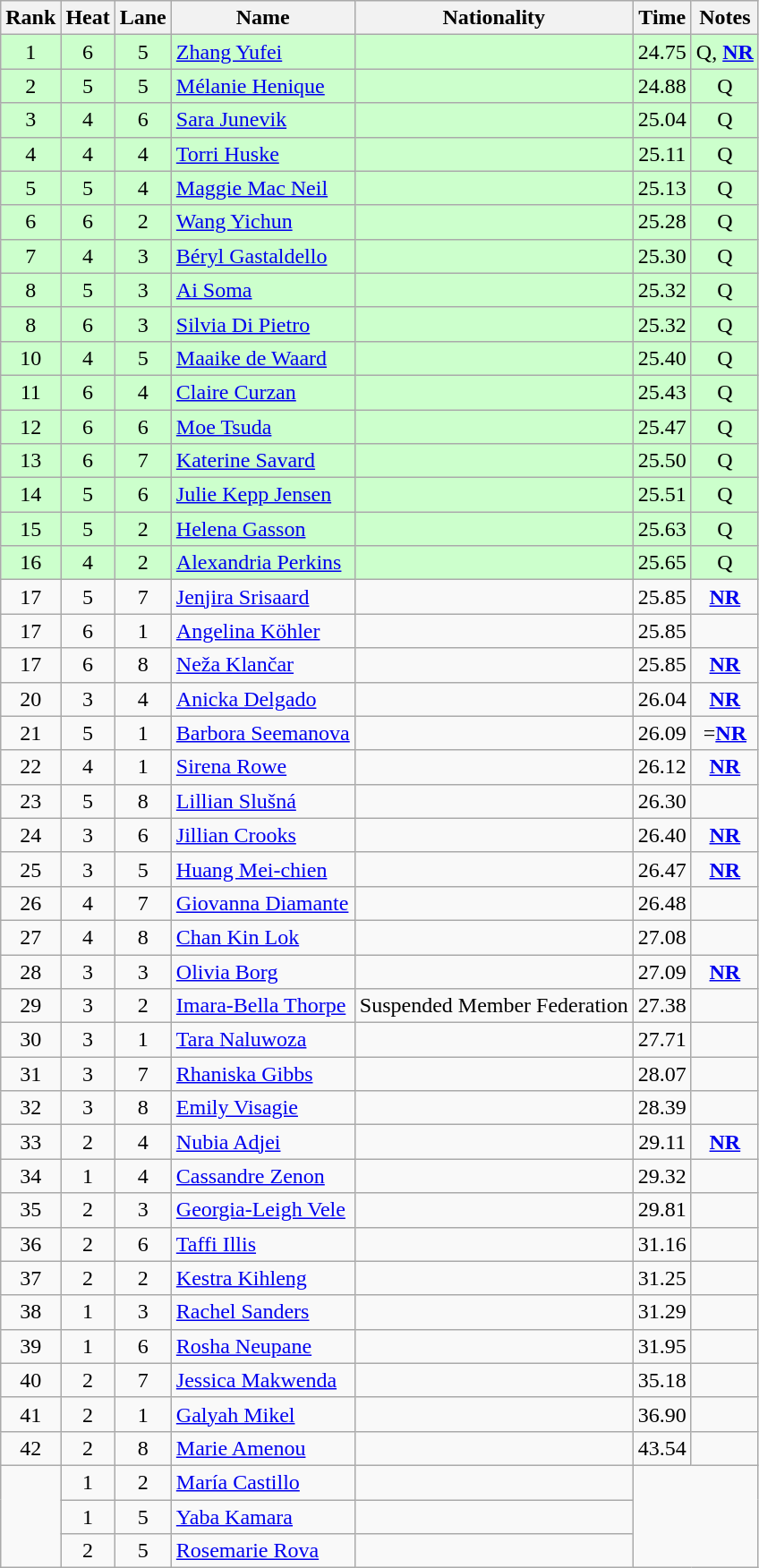<table class="wikitable sortable" style="text-align:center">
<tr>
<th>Rank</th>
<th>Heat</th>
<th>Lane</th>
<th>Name</th>
<th>Nationality</th>
<th>Time</th>
<th>Notes</th>
</tr>
<tr bgcolor=ccffcc>
<td>1</td>
<td>6</td>
<td>5</td>
<td align=left><a href='#'>Zhang Yufei</a></td>
<td align=left></td>
<td>24.75</td>
<td>Q, <strong><a href='#'>NR</a></strong></td>
</tr>
<tr bgcolor=ccffcc>
<td>2</td>
<td>5</td>
<td>5</td>
<td align=left><a href='#'>Mélanie Henique</a></td>
<td align=left></td>
<td>24.88</td>
<td>Q</td>
</tr>
<tr bgcolor=ccffcc>
<td>3</td>
<td>4</td>
<td>6</td>
<td align=left><a href='#'>Sara Junevik</a></td>
<td align=left></td>
<td>25.04</td>
<td>Q</td>
</tr>
<tr bgcolor=ccffcc>
<td>4</td>
<td>4</td>
<td>4</td>
<td align=left><a href='#'>Torri Huske</a></td>
<td align=left></td>
<td>25.11</td>
<td>Q</td>
</tr>
<tr bgcolor=ccffcc>
<td>5</td>
<td>5</td>
<td>4</td>
<td align=left><a href='#'>Maggie Mac Neil</a></td>
<td align=left></td>
<td>25.13</td>
<td>Q</td>
</tr>
<tr bgcolor=ccffcc>
<td>6</td>
<td>6</td>
<td>2</td>
<td align=left><a href='#'>Wang Yichun</a></td>
<td align=left></td>
<td>25.28</td>
<td>Q</td>
</tr>
<tr bgcolor=ccffcc>
<td>7</td>
<td>4</td>
<td>3</td>
<td align=left><a href='#'>Béryl Gastaldello</a></td>
<td align=left></td>
<td>25.30</td>
<td>Q</td>
</tr>
<tr bgcolor=ccffcc>
<td>8</td>
<td>5</td>
<td>3</td>
<td align=left><a href='#'>Ai Soma</a></td>
<td align=left></td>
<td>25.32</td>
<td>Q</td>
</tr>
<tr bgcolor=ccffcc>
<td>8</td>
<td>6</td>
<td>3</td>
<td align=left><a href='#'>Silvia Di Pietro</a></td>
<td align=left></td>
<td>25.32</td>
<td>Q</td>
</tr>
<tr bgcolor=ccffcc>
<td>10</td>
<td>4</td>
<td>5</td>
<td align=left><a href='#'>Maaike de Waard</a></td>
<td align=left></td>
<td>25.40</td>
<td>Q</td>
</tr>
<tr bgcolor=ccffcc>
<td>11</td>
<td>6</td>
<td>4</td>
<td align=left><a href='#'>Claire Curzan</a></td>
<td align=left></td>
<td>25.43</td>
<td>Q</td>
</tr>
<tr bgcolor=ccffcc>
<td>12</td>
<td>6</td>
<td>6</td>
<td align=left><a href='#'>Moe Tsuda</a></td>
<td align=left></td>
<td>25.47</td>
<td>Q</td>
</tr>
<tr bgcolor=ccffcc>
<td>13</td>
<td>6</td>
<td>7</td>
<td align=left><a href='#'>Katerine Savard</a></td>
<td align=left></td>
<td>25.50</td>
<td>Q</td>
</tr>
<tr bgcolor=ccffcc>
<td>14</td>
<td>5</td>
<td>6</td>
<td align=left><a href='#'>Julie Kepp Jensen</a></td>
<td align=left></td>
<td>25.51</td>
<td>Q</td>
</tr>
<tr bgcolor=ccffcc>
<td>15</td>
<td>5</td>
<td>2</td>
<td align=left><a href='#'>Helena Gasson</a></td>
<td align=left></td>
<td>25.63</td>
<td>Q</td>
</tr>
<tr bgcolor=ccffcc>
<td>16</td>
<td>4</td>
<td>2</td>
<td align=left><a href='#'>Alexandria Perkins</a></td>
<td align=left></td>
<td>25.65</td>
<td>Q</td>
</tr>
<tr>
<td>17</td>
<td>5</td>
<td>7</td>
<td align=left><a href='#'>Jenjira Srisaard</a></td>
<td align=left></td>
<td>25.85</td>
<td><strong><a href='#'>NR</a></strong></td>
</tr>
<tr>
<td>17</td>
<td>6</td>
<td>1</td>
<td align=left><a href='#'>Angelina Köhler</a></td>
<td align=left></td>
<td>25.85</td>
<td></td>
</tr>
<tr>
<td>17</td>
<td>6</td>
<td>8</td>
<td align=left><a href='#'>Neža Klančar</a></td>
<td align=left></td>
<td>25.85</td>
<td><strong><a href='#'>NR</a></strong></td>
</tr>
<tr>
<td>20</td>
<td>3</td>
<td>4</td>
<td align=left><a href='#'>Anicka Delgado</a></td>
<td align=left></td>
<td>26.04</td>
<td><strong><a href='#'>NR</a></strong></td>
</tr>
<tr>
<td>21</td>
<td>5</td>
<td>1</td>
<td align=left><a href='#'>Barbora Seemanova</a></td>
<td align=left></td>
<td>26.09</td>
<td>=<strong><a href='#'>NR</a></strong></td>
</tr>
<tr>
<td>22</td>
<td>4</td>
<td>1</td>
<td align=left><a href='#'>Sirena Rowe</a></td>
<td align=left></td>
<td>26.12</td>
<td><strong><a href='#'>NR</a></strong></td>
</tr>
<tr>
<td>23</td>
<td>5</td>
<td>8</td>
<td align=left><a href='#'>Lillian Slušná</a></td>
<td align=left></td>
<td>26.30</td>
<td></td>
</tr>
<tr>
<td>24</td>
<td>3</td>
<td>6</td>
<td align=left><a href='#'>Jillian Crooks</a></td>
<td align=left></td>
<td>26.40</td>
<td><strong><a href='#'>NR</a></strong></td>
</tr>
<tr>
<td>25</td>
<td>3</td>
<td>5</td>
<td align=left><a href='#'>Huang Mei-chien</a></td>
<td align=left></td>
<td>26.47</td>
<td><strong><a href='#'>NR</a></strong></td>
</tr>
<tr>
<td>26</td>
<td>4</td>
<td>7</td>
<td align=left><a href='#'>Giovanna Diamante</a></td>
<td align=left></td>
<td>26.48</td>
<td></td>
</tr>
<tr>
<td>27</td>
<td>4</td>
<td>8</td>
<td align=left><a href='#'>Chan Kin Lok</a></td>
<td align=left></td>
<td>27.08</td>
<td></td>
</tr>
<tr>
<td>28</td>
<td>3</td>
<td>3</td>
<td align=left><a href='#'>Olivia Borg</a></td>
<td align=left></td>
<td>27.09</td>
<td><strong><a href='#'>NR</a></strong></td>
</tr>
<tr>
<td>29</td>
<td>3</td>
<td>2</td>
<td align=left><a href='#'>Imara-Bella Thorpe</a></td>
<td align=left> Suspended Member Federation</td>
<td>27.38</td>
<td></td>
</tr>
<tr>
<td>30</td>
<td>3</td>
<td>1</td>
<td align=left><a href='#'>Tara Naluwoza</a></td>
<td align=left></td>
<td>27.71</td>
<td></td>
</tr>
<tr>
<td>31</td>
<td>3</td>
<td>7</td>
<td align=left><a href='#'>Rhaniska Gibbs</a></td>
<td align=left></td>
<td>28.07</td>
<td></td>
</tr>
<tr>
<td>32</td>
<td>3</td>
<td>8</td>
<td align=left><a href='#'>Emily Visagie</a></td>
<td align=left></td>
<td>28.39</td>
<td></td>
</tr>
<tr>
<td>33</td>
<td>2</td>
<td>4</td>
<td align=left><a href='#'>Nubia Adjei</a></td>
<td align=left></td>
<td>29.11</td>
<td><strong><a href='#'>NR</a></strong></td>
</tr>
<tr>
<td>34</td>
<td>1</td>
<td>4</td>
<td align=left><a href='#'>Cassandre Zenon</a></td>
<td align=left></td>
<td>29.32</td>
<td></td>
</tr>
<tr>
<td>35</td>
<td>2</td>
<td>3</td>
<td align=left><a href='#'>Georgia-Leigh Vele</a></td>
<td align=left></td>
<td>29.81</td>
<td></td>
</tr>
<tr>
<td>36</td>
<td>2</td>
<td>6</td>
<td align=left><a href='#'>Taffi Illis</a></td>
<td align=left></td>
<td>31.16</td>
<td></td>
</tr>
<tr>
<td>37</td>
<td>2</td>
<td>2</td>
<td align=left><a href='#'>Kestra Kihleng</a></td>
<td align=left></td>
<td>31.25</td>
<td></td>
</tr>
<tr>
<td>38</td>
<td>1</td>
<td>3</td>
<td align=left><a href='#'>Rachel Sanders</a></td>
<td align=left></td>
<td>31.29</td>
<td></td>
</tr>
<tr>
<td>39</td>
<td>1</td>
<td>6</td>
<td align=left><a href='#'>Rosha Neupane</a></td>
<td align=left></td>
<td>31.95</td>
<td></td>
</tr>
<tr>
<td>40</td>
<td>2</td>
<td>7</td>
<td align=left><a href='#'>Jessica Makwenda</a></td>
<td align=left></td>
<td>35.18</td>
<td></td>
</tr>
<tr>
<td>41</td>
<td>2</td>
<td>1</td>
<td align=left><a href='#'>Galyah Mikel</a></td>
<td align=left></td>
<td>36.90</td>
<td></td>
</tr>
<tr>
<td>42</td>
<td>2</td>
<td>8</td>
<td align=left><a href='#'>Marie Amenou</a></td>
<td align=left></td>
<td>43.54</td>
<td></td>
</tr>
<tr>
<td rowspan=3></td>
<td>1</td>
<td>2</td>
<td align=left><a href='#'>María Castillo</a></td>
<td align=left></td>
<td colspan=2 rowspan=3></td>
</tr>
<tr>
<td>1</td>
<td>5</td>
<td align=left><a href='#'>Yaba Kamara</a></td>
<td align=left></td>
</tr>
<tr>
<td>2</td>
<td>5</td>
<td align=left><a href='#'>Rosemarie Rova</a></td>
<td align=left></td>
</tr>
</table>
